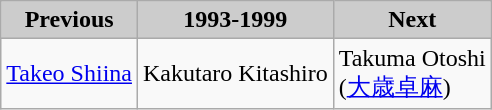<table class="wikitable" style="margin:1em auto;">
<tr>
<th style="background-color: #ccc;">Previous</th>
<th style="background-color: #ccc;">1993-1999</th>
<th style="background-color: #ccc;">Next</th>
</tr>
<tr>
<td><a href='#'>Takeo Shiina</a></td>
<td>Kakutaro Kitashiro</td>
<td>Takuma Otoshi<br>(<a href='#'>大歳卓麻</a>)</td>
</tr>
</table>
